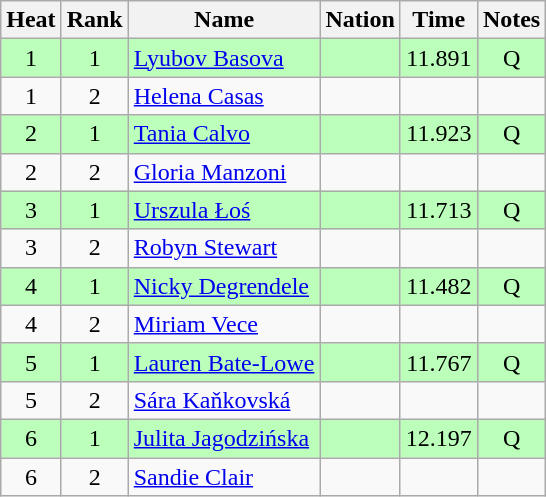<table class="wikitable sortable" style="text-align:center">
<tr>
<th>Heat</th>
<th>Rank</th>
<th>Name</th>
<th>Nation</th>
<th>Time</th>
<th>Notes</th>
</tr>
<tr bgcolor=bbffbb>
<td>1</td>
<td>1</td>
<td align=left><a href='#'>Lyubov Basova</a></td>
<td align=left></td>
<td>11.891</td>
<td>Q</td>
</tr>
<tr>
<td>1</td>
<td>2</td>
<td align=left><a href='#'>Helena Casas</a></td>
<td align=left></td>
<td></td>
<td></td>
</tr>
<tr bgcolor=bbffbb>
<td>2</td>
<td>1</td>
<td align=left><a href='#'>Tania Calvo</a></td>
<td align=left></td>
<td>11.923</td>
<td>Q</td>
</tr>
<tr>
<td>2</td>
<td>2</td>
<td align=left><a href='#'>Gloria Manzoni</a></td>
<td align=left></td>
<td></td>
<td></td>
</tr>
<tr bgcolor=bbffbb>
<td>3</td>
<td>1</td>
<td align=left><a href='#'>Urszula Łoś</a></td>
<td align=left></td>
<td>11.713</td>
<td>Q</td>
</tr>
<tr>
<td>3</td>
<td>2</td>
<td align=left><a href='#'>Robyn Stewart</a></td>
<td align=left></td>
<td></td>
<td></td>
</tr>
<tr bgcolor=bbffbb>
<td>4</td>
<td>1</td>
<td align=left><a href='#'>Nicky Degrendele</a></td>
<td align=left></td>
<td>11.482</td>
<td>Q</td>
</tr>
<tr>
<td>4</td>
<td>2</td>
<td align=left><a href='#'>Miriam Vece</a></td>
<td align=left></td>
<td></td>
<td></td>
</tr>
<tr bgcolor=bbffbb>
<td>5</td>
<td>1</td>
<td align=left><a href='#'>Lauren Bate-Lowe</a></td>
<td align=left></td>
<td>11.767</td>
<td>Q</td>
</tr>
<tr>
<td>5</td>
<td>2</td>
<td align=left><a href='#'>Sára Kaňkovská</a></td>
<td align=left></td>
<td></td>
<td></td>
</tr>
<tr bgcolor=bbffbb>
<td>6</td>
<td>1</td>
<td align=left><a href='#'>Julita Jagodzińska</a></td>
<td align=left></td>
<td>12.197</td>
<td>Q</td>
</tr>
<tr>
<td>6</td>
<td>2</td>
<td align=left><a href='#'>Sandie Clair</a></td>
<td align=left></td>
<td></td>
<td></td>
</tr>
</table>
